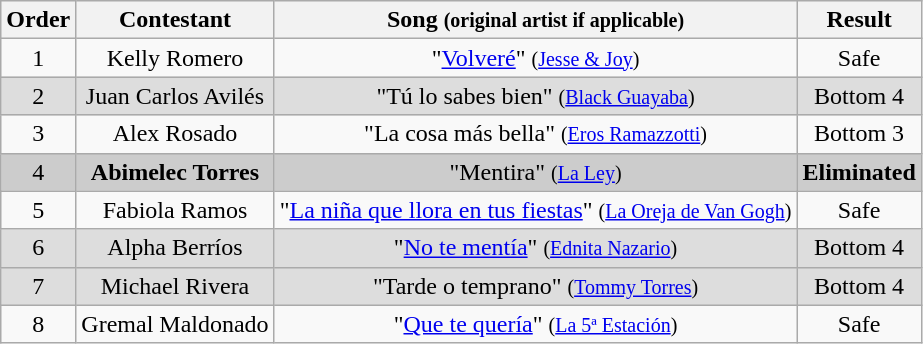<table class="wikitable plainrowheaders" style="text-align:center;">
<tr style="background:#f2f2f2;">
<th scope="col">Order</th>
<th scope="col">Contestant</th>
<th scope="col">Song <small>(original artist if applicable)</small></th>
<th scope="col">Result</th>
</tr>
<tr>
<td>1</td>
<td scope="row">Kelly Romero</td>
<td>"<a href='#'>Volveré</a>" <small>(<a href='#'>Jesse & Joy</a>)</small></td>
<td>Safe</td>
</tr>
<tr style="background:#ddd;">
<td>2</td>
<td scope="row">Juan Carlos Avilés</td>
<td>"Tú lo sabes bien" <small>(<a href='#'>Black Guayaba</a>)</small></td>
<td>Bottom 4</td>
</tr>
<tr>
<td>3</td>
<td scope="row">Alex Rosado</td>
<td>"La cosa más bella" <small>(<a href='#'>Eros Ramazzotti</a>)</small></td>
<td>Bottom 3</td>
</tr>
<tr style="background:#ccc;">
<td>4</td>
<td scope="row"><strong>Abimelec Torres</strong></td>
<td>"Mentira" <small>(<a href='#'>La Ley</a>)</small></td>
<td><strong>Eliminated</strong></td>
</tr>
<tr>
<td>5</td>
<td scope="row">Fabiola Ramos</td>
<td>"<a href='#'>La niña que llora en tus fiestas</a>" <small>(<a href='#'>La Oreja de Van Gogh</a>)</small></td>
<td>Safe</td>
</tr>
<tr style="background:#ddd;">
<td>6</td>
<td scope="row">Alpha Berríos</td>
<td>"<a href='#'>No te mentía</a>" <small>(<a href='#'>Ednita Nazario</a>)</small></td>
<td>Bottom 4</td>
</tr>
<tr style="background:#ddd;">
<td>7</td>
<td scope="row">Michael Rivera</td>
<td>"Tarde o temprano" <small>(<a href='#'>Tommy Torres</a>)</small></td>
<td>Bottom 4</td>
</tr>
<tr>
<td>8</td>
<td scope="row">Gremal Maldonado</td>
<td>"<a href='#'>Que te quería</a>" <small>(<a href='#'>La 5ª Estación</a>)</small></td>
<td>Safe</td>
</tr>
</table>
